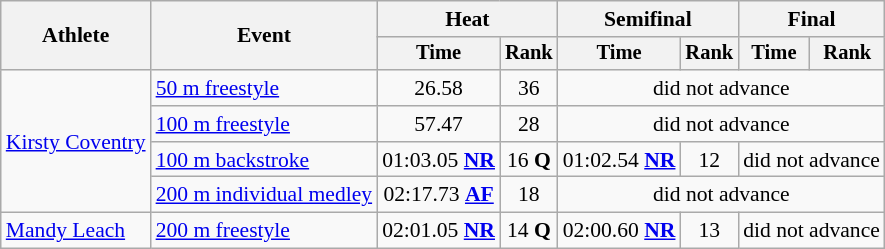<table class=wikitable style="font-size:90%">
<tr>
<th rowspan="2">Athlete</th>
<th rowspan="2">Event</th>
<th colspan="2">Heat</th>
<th colspan="2">Semifinal</th>
<th colspan="2">Final</th>
</tr>
<tr style="font-size:95%">
<th>Time</th>
<th>Rank</th>
<th>Time</th>
<th>Rank</th>
<th>Time</th>
<th>Rank</th>
</tr>
<tr align=center>
<td align=left rowspan=4><a href='#'>Kirsty Coventry</a></td>
<td align=left><a href='#'>50 m freestyle</a></td>
<td>26.58</td>
<td>36</td>
<td colspan=6>did not advance</td>
</tr>
<tr align=center>
<td align=left><a href='#'>100 m freestyle</a></td>
<td>57.47</td>
<td>28</td>
<td colspan=6>did not advance</td>
</tr>
<tr align=center>
<td align=left><a href='#'>100 m backstroke</a></td>
<td>01:03.05 <strong><a href='#'>NR</a></strong></td>
<td>16 <strong>Q</strong></td>
<td>01:02.54 <strong><a href='#'>NR</a></strong></td>
<td>12</td>
<td colspan=4>did not advance</td>
</tr>
<tr align=center>
<td align=left><a href='#'>200 m individual medley</a></td>
<td>02:17.73 <strong><a href='#'>AF</a></strong></td>
<td>18</td>
<td colspan=4>did not advance</td>
</tr>
<tr align=center>
<td align=left><a href='#'>Mandy Leach</a></td>
<td align=left><a href='#'>200 m freestyle</a></td>
<td>02:01.05 <strong><a href='#'>NR</a></strong></td>
<td>14 <strong>Q</strong></td>
<td>02:00.60 <strong><a href='#'>NR</a></strong></td>
<td>13</td>
<td colspan=4>did not advance</td>
</tr>
</table>
